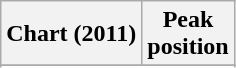<table class="wikitable sortable">
<tr>
<th>Chart (2011)</th>
<th>Peak<br>position</th>
</tr>
<tr>
</tr>
<tr>
</tr>
<tr>
</tr>
<tr>
</tr>
</table>
